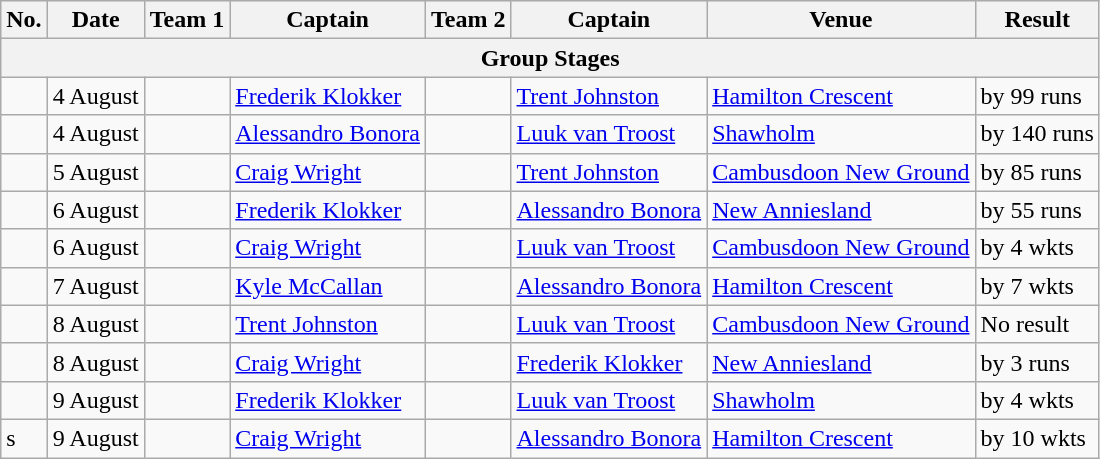<table class="wikitable">
<tr style="background:#efefef;">
<th>No.</th>
<th>Date</th>
<th>Team 1</th>
<th>Captain</th>
<th>Team 2</th>
<th>Captain</th>
<th>Venue</th>
<th>Result</th>
</tr>
<tr>
<th colspan="8">Group Stages</th>
</tr>
<tr>
<td></td>
<td>4 August</td>
<td></td>
<td><a href='#'>Frederik Klokker</a></td>
<td></td>
<td><a href='#'>Trent Johnston</a></td>
<td><a href='#'>Hamilton Crescent</a></td>
<td> by 99 runs</td>
</tr>
<tr>
<td></td>
<td>4 August</td>
<td></td>
<td><a href='#'>Alessandro Bonora</a></td>
<td></td>
<td><a href='#'>Luuk van Troost</a></td>
<td><a href='#'>Shawholm</a></td>
<td> by 140 runs</td>
</tr>
<tr>
<td></td>
<td>5 August</td>
<td></td>
<td><a href='#'>Craig Wright</a></td>
<td></td>
<td><a href='#'>Trent Johnston</a></td>
<td><a href='#'>Cambusdoon New Ground</a></td>
<td> by 85 runs</td>
</tr>
<tr>
<td></td>
<td>6 August</td>
<td></td>
<td><a href='#'>Frederik Klokker</a></td>
<td></td>
<td><a href='#'>Alessandro Bonora</a></td>
<td><a href='#'>New Anniesland</a></td>
<td> by 55 runs</td>
</tr>
<tr>
<td></td>
<td>6 August</td>
<td></td>
<td><a href='#'>Craig Wright</a></td>
<td></td>
<td><a href='#'>Luuk van Troost</a></td>
<td><a href='#'>Cambusdoon New Ground</a></td>
<td> by 4 wkts</td>
</tr>
<tr>
<td></td>
<td>7 August</td>
<td></td>
<td><a href='#'>Kyle McCallan</a></td>
<td></td>
<td><a href='#'>Alessandro Bonora</a></td>
<td><a href='#'>Hamilton Crescent</a></td>
<td> by 7 wkts</td>
</tr>
<tr>
<td></td>
<td>8 August</td>
<td></td>
<td><a href='#'>Trent Johnston</a></td>
<td></td>
<td><a href='#'>Luuk van Troost</a></td>
<td><a href='#'>Cambusdoon New Ground</a></td>
<td>No result</td>
</tr>
<tr>
<td></td>
<td>8 August</td>
<td></td>
<td><a href='#'>Craig Wright</a></td>
<td></td>
<td><a href='#'>Frederik Klokker</a></td>
<td><a href='#'>New Anniesland</a></td>
<td> by 3 runs</td>
</tr>
<tr>
<td></td>
<td>9 August</td>
<td></td>
<td><a href='#'>Frederik Klokker</a></td>
<td></td>
<td><a href='#'>Luuk van Troost</a></td>
<td><a href='#'>Shawholm</a></td>
<td> by 4 wkts</td>
</tr>
<tr>
<td> s</td>
<td>9 August</td>
<td></td>
<td><a href='#'>Craig Wright</a></td>
<td></td>
<td><a href='#'>Alessandro Bonora</a></td>
<td><a href='#'>Hamilton Crescent</a></td>
<td> by 10 wkts</td>
</tr>
</table>
